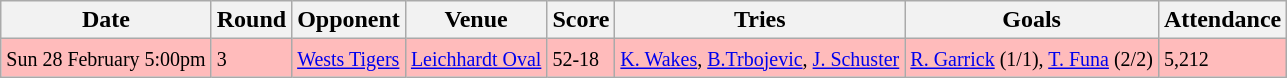<table class="wikitable">
<tr>
<th>Date</th>
<th>Round</th>
<th>Opponent</th>
<th>Venue</th>
<th>Score</th>
<th>Tries</th>
<th>Goals</th>
<th>Attendance</th>
</tr>
<tr bgcolor=#FFBBBB>
<td><small>Sun 28 February 5:00pm</small></td>
<td><small>3</small></td>
<td><a href='#'><small>Wests Tigers</small></a></td>
<td><a href='#'><small>Leichhardt Oval</small></a></td>
<td><small>52-18</small></td>
<td><small><a href='#'>K. Wakes</a>, <a href='#'>B.Trbojevic</a>, <a href='#'>J. Schuster</a></small></td>
<td><small><a href='#'>R. Garrick</a> (1/1), <a href='#'>T. Funa</a> (2/2)</small></td>
<td><small>5,212</small></td>
</tr>
</table>
